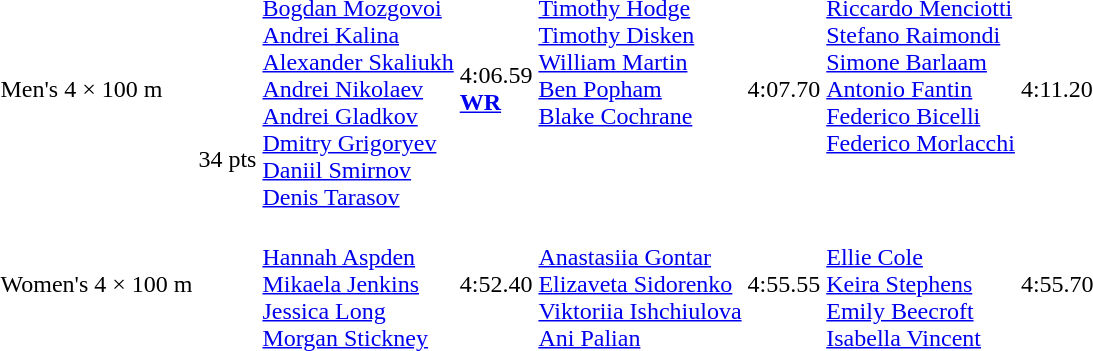<table>
<tr>
<td>Men's 4 × 100 m<br></td>
<td rowspan=2>34 pts</td>
<td><br><a href='#'>Bogdan Mozgovoi</a><br><a href='#'>Andrei Kalina</a><br><a href='#'>Alexander Skaliukh</a><br><a href='#'>Andrei Nikolaev</a><br><a href='#'>Andrei Gladkov</a><br><a href='#'>Dmitry Grigoryev</a><br><a href='#'>Daniil Smirnov</a><br><a href='#'>Denis Tarasov</a></td>
<td>4:06.59<br><strong><a href='#'>WR</a></strong></td>
<td valign=top><br><a href='#'>Timothy Hodge</a><br><a href='#'>Timothy Disken</a><br><a href='#'>William Martin</a><br><a href='#'>Ben Popham</a><br><a href='#'>Blake Cochrane</a></td>
<td>4:07.70</td>
<td valign=top><br><a href='#'>Riccardo Menciotti</a><br><a href='#'>Stefano Raimondi</a><br><a href='#'>Simone Barlaam</a><br><a href='#'>Antonio Fantin</a><br><a href='#'>Federico Bicelli</a><br><a href='#'>Federico Morlacchi</a></td>
<td>4:11.20</td>
</tr>
<tr>
<td nowrap>Women's 4 × 100 m<br></td>
<td><br><a href='#'>Hannah Aspden</a><br><a href='#'>Mikaela Jenkins</a><br><a href='#'>Jessica Long</a><br><a href='#'>Morgan Stickney</a></td>
<td>4:52.40</td>
<td><br><a href='#'>Anastasiia Gontar</a><br><a href='#'>Elizaveta Sidorenko</a><br><a href='#'>Viktoriia Ishchiulova</a><br><a href='#'>Ani Palian</a></td>
<td>4:55.55</td>
<td><br><a href='#'>Ellie Cole</a><br><a href='#'>Keira Stephens</a><br><a href='#'>Emily Beecroft</a><br><a href='#'>Isabella Vincent</a></td>
<td>4:55.70</td>
</tr>
</table>
